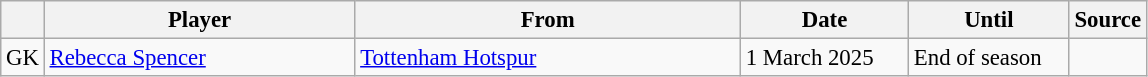<table class="wikitable plainrowheaders sortable" style="font-size:95%">
<tr>
<th></th>
<th scope="col" style="width:200px;">Player</th>
<th scope="col" style="width:250px;">From</th>
<th scope="col" style="width:105px;">Date</th>
<th scope="col" style="width:100px;">Until</th>
<th>Source</th>
</tr>
<tr>
<td>GK</td>
<td> <a href='#'>Rebecca Spencer</a></td>
<td> <a href='#'>Tottenham Hotspur</a></td>
<td>1 March 2025</td>
<td>End of season</td>
<td></td>
</tr>
</table>
